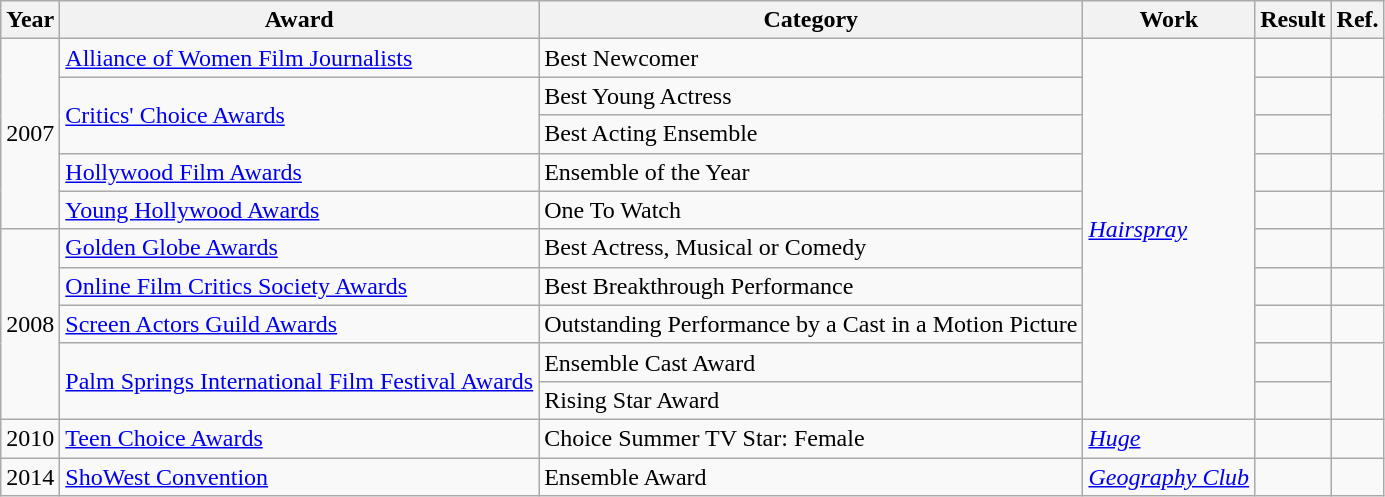<table class="wikitable">
<tr>
<th>Year</th>
<th>Award</th>
<th>Category</th>
<th>Work</th>
<th>Result</th>
<th>Ref.</th>
</tr>
<tr>
<td rowspan="5">2007</td>
<td><a href='#'>Alliance of Women Film Journalists</a></td>
<td>Best Newcomer</td>
<td rowspan="10"><a href='#'><em>Hairspray</em></a></td>
<td></td>
<td></td>
</tr>
<tr>
<td rowspan="2"><a href='#'>Critics' Choice Awards</a></td>
<td>Best Young Actress</td>
<td></td>
<td rowspan="2"></td>
</tr>
<tr>
<td>Best Acting Ensemble</td>
<td></td>
</tr>
<tr>
<td><a href='#'>Hollywood Film Awards</a></td>
<td>Ensemble of the Year</td>
<td></td>
<td></td>
</tr>
<tr>
<td><a href='#'>Young Hollywood Awards</a></td>
<td>One To Watch</td>
<td></td>
<td></td>
</tr>
<tr>
<td rowspan="5">2008</td>
<td><a href='#'>Golden Globe Awards</a></td>
<td>Best Actress, Musical or Comedy</td>
<td></td>
<td></td>
</tr>
<tr>
<td><a href='#'>Online Film Critics Society Awards</a></td>
<td>Best Breakthrough Performance</td>
<td></td>
<td></td>
</tr>
<tr>
<td><a href='#'>Screen Actors Guild Awards</a></td>
<td>Outstanding Performance by a Cast in a Motion Picture</td>
<td></td>
<td></td>
</tr>
<tr>
<td rowspan="2"><a href='#'>Palm Springs International Film Festival Awards</a></td>
<td>Ensemble Cast Award</td>
<td></td>
<td rowspan="2"></td>
</tr>
<tr>
<td>Rising Star Award</td>
<td></td>
</tr>
<tr>
<td>2010</td>
<td><a href='#'>Teen Choice Awards</a></td>
<td>Choice Summer TV Star: Female</td>
<td><a href='#'><em>Huge</em></a></td>
<td></td>
<td></td>
</tr>
<tr>
<td>2014</td>
<td><a href='#'>ShoWest Convention</a></td>
<td>Ensemble Award</td>
<td><a href='#'><em>Geography Club</em></a></td>
<td></td>
<td></td>
</tr>
</table>
